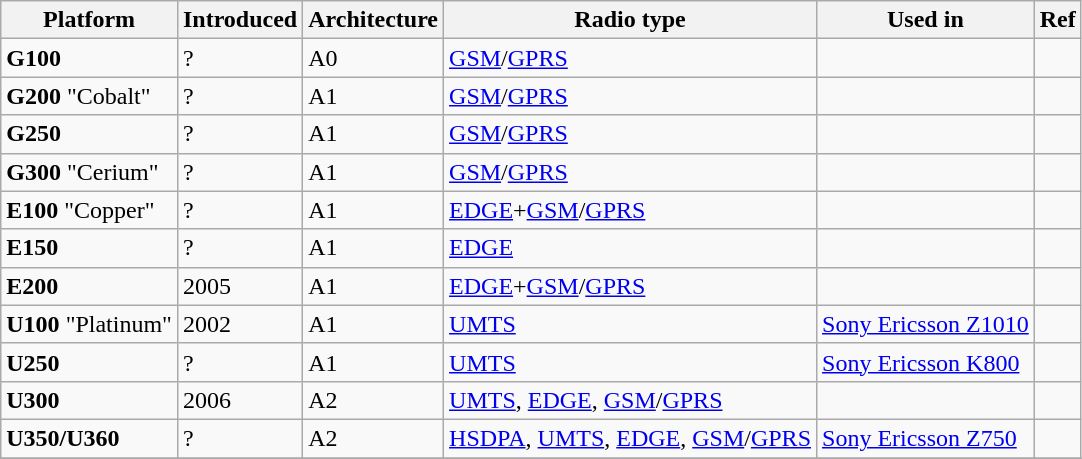<table class="wikitable">
<tr>
<th>Platform</th>
<th>Introduced</th>
<th>Architecture</th>
<th>Radio type</th>
<th>Used in</th>
<th>Ref</th>
</tr>
<tr>
<td><strong>G100</strong></td>
<td>?</td>
<td>A0</td>
<td><a href='#'>GSM</a>/<a href='#'>GPRS</a></td>
<td></td>
<td></td>
</tr>
<tr>
<td><strong>G200</strong> "Cobalt"</td>
<td>?</td>
<td>A1</td>
<td><a href='#'>GSM</a>/<a href='#'>GPRS</a></td>
<td></td>
<td></td>
</tr>
<tr>
<td><strong>G250</strong></td>
<td>?</td>
<td>A1</td>
<td><a href='#'>GSM</a>/<a href='#'>GPRS</a></td>
<td></td>
<td></td>
</tr>
<tr>
<td><strong>G300</strong> "Cerium"</td>
<td>?</td>
<td>A1</td>
<td><a href='#'>GSM</a>/<a href='#'>GPRS</a></td>
<td></td>
<td></td>
</tr>
<tr>
<td><strong>E100</strong> "Copper"</td>
<td>?</td>
<td>A1</td>
<td><a href='#'>EDGE</a>+<a href='#'>GSM</a>/<a href='#'>GPRS</a></td>
<td></td>
<td></td>
</tr>
<tr>
<td><strong>E150</strong></td>
<td>?</td>
<td>A1</td>
<td><a href='#'>EDGE</a></td>
<td></td>
<td></td>
</tr>
<tr>
<td><strong>E200</strong></td>
<td>2005</td>
<td>A1</td>
<td><a href='#'>EDGE</a>+<a href='#'>GSM</a>/<a href='#'>GPRS</a></td>
<td></td>
<td></td>
</tr>
<tr>
<td><strong>U100</strong> "Platinum"</td>
<td>2002</td>
<td>A1</td>
<td><a href='#'>UMTS</a></td>
<td><a href='#'>Sony Ericsson Z1010</a></td>
<td></td>
</tr>
<tr>
<td><strong>U250</strong></td>
<td>?</td>
<td>A1</td>
<td><a href='#'>UMTS</a></td>
<td><a href='#'>Sony Ericsson K800</a></td>
<td></td>
</tr>
<tr>
<td><strong>U300</strong></td>
<td>2006</td>
<td>A2</td>
<td><a href='#'>UMTS</a>, <a href='#'>EDGE</a>, <a href='#'>GSM</a>/<a href='#'>GPRS</a></td>
<td></td>
<td></td>
</tr>
<tr>
<td><strong>U350/U360</strong></td>
<td>?</td>
<td>A2</td>
<td><a href='#'>HSDPA</a>, <a href='#'>UMTS</a>, <a href='#'>EDGE</a>, <a href='#'>GSM</a>/<a href='#'>GPRS</a></td>
<td><a href='#'>Sony Ericsson Z750</a></td>
<td></td>
</tr>
<tr>
</tr>
</table>
